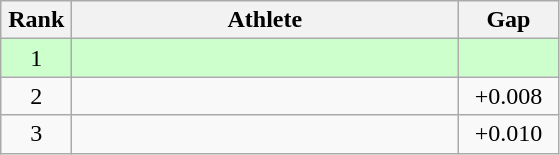<table class=wikitable style="text-align:center">
<tr>
<th width=40>Rank</th>
<th width=250>Athlete</th>
<th width=60>Gap</th>
</tr>
<tr bgcolor="ccffcc">
<td>1</td>
<td align=left></td>
<td></td>
</tr>
<tr>
<td>2</td>
<td align=left></td>
<td>+0.008</td>
</tr>
<tr>
<td>3</td>
<td align=left></td>
<td>+0.010</td>
</tr>
</table>
